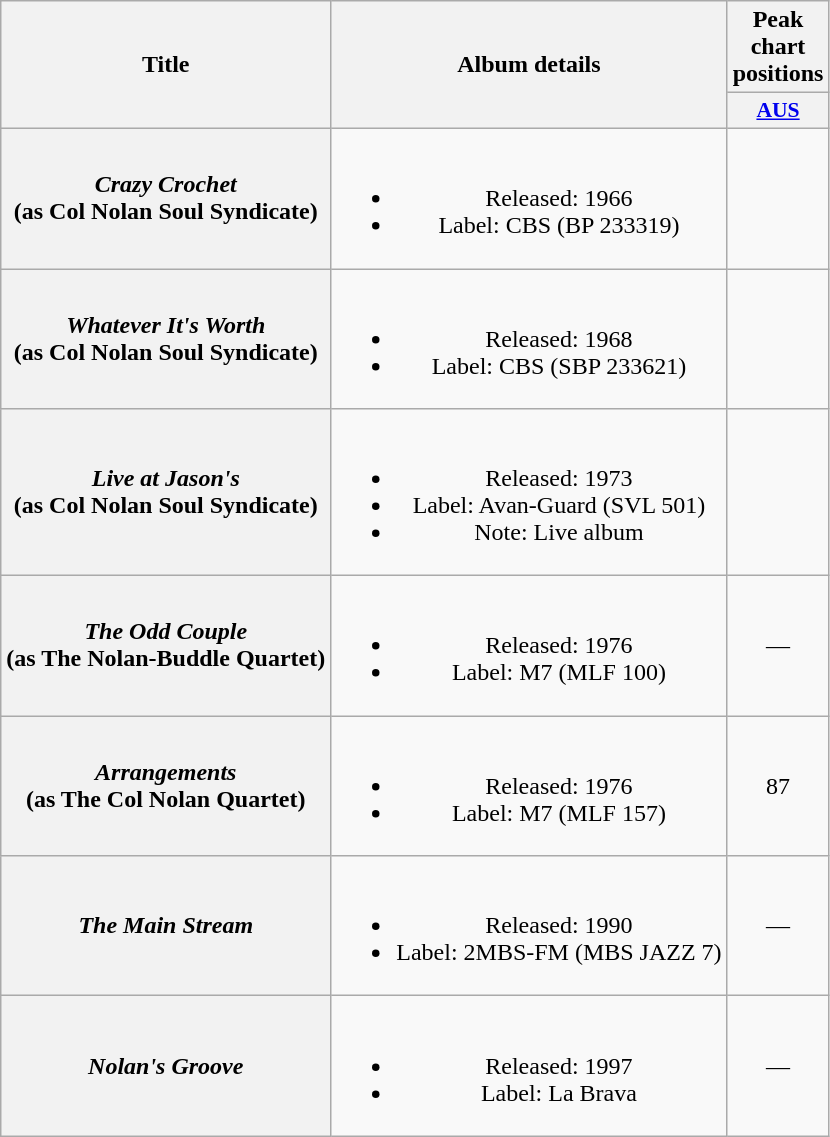<table class="wikitable plainrowheaders" style="text-align:center">
<tr>
<th scope="col" rowspan="2">Title</th>
<th scope="col" rowspan="2">Album details</th>
<th scope="col" colspan="1">Peak chart<br>positions</th>
</tr>
<tr>
<th scope="col" style="width:3em; font-size:90%"><a href='#'>AUS</a><br></th>
</tr>
<tr>
<th scope="row"><em>Crazy Crochet</em> <br> (as Col Nolan Soul Syndicate)</th>
<td><br><ul><li>Released: 1966</li><li>Label: CBS (BP 233319)</li></ul></td>
<td></td>
</tr>
<tr>
<th scope="row"><em>Whatever It's Worth</em> <br> (as Col Nolan Soul Syndicate)</th>
<td><br><ul><li>Released: 1968</li><li>Label: CBS (SBP 233621)</li></ul></td>
<td></td>
</tr>
<tr>
<th scope="row"><em>Live at Jason's</em> <br> (as Col Nolan Soul Syndicate)</th>
<td><br><ul><li>Released: 1973</li><li>Label: Avan-Guard (SVL 501)</li><li>Note: Live album</li></ul></td>
<td></td>
</tr>
<tr>
<th scope="row"><em>The Odd Couple</em> <br> (as The Nolan-Buddle Quartet)</th>
<td><br><ul><li>Released: 1976</li><li>Label: M7 (MLF 100)</li></ul></td>
<td>—</td>
</tr>
<tr>
<th scope="row"><em>Arrangements</em> <br> (as The Col Nolan Quartet)</th>
<td><br><ul><li>Released: 1976</li><li>Label: M7 (MLF 157)</li></ul></td>
<td>87</td>
</tr>
<tr>
<th scope="row"><em>The Main Stream</em></th>
<td><br><ul><li>Released: 1990</li><li>Label: 2MBS-FM (MBS JAZZ 7)</li></ul></td>
<td>—</td>
</tr>
<tr>
<th scope="row"><em>Nolan's Groove</em></th>
<td><br><ul><li>Released: 1997</li><li>Label: La Brava</li></ul></td>
<td>—</td>
</tr>
</table>
